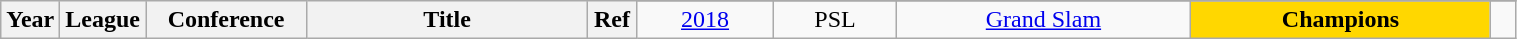<table class="wikitable sortable" style="text-align:center" width="80%">
<tr>
<th style="width:5px;" rowspan="2">Year</th>
<th style="width:25px;" rowspan="2">League</th>
<th style="width:100px;" rowspan="2">Conference</th>
<th style="width:180px;" rowspan="2">Title</th>
<th style="width:25px;" rowspan="2">Ref</th>
</tr>
<tr align=center>
<td rowspan=1><a href='#'>2018</a></td>
<td>PSL</td>
<td><a href='#'>Grand Slam</a></td>
<td style="background:gold;"><strong>Champions</strong></td>
<td></td>
</tr>
</table>
